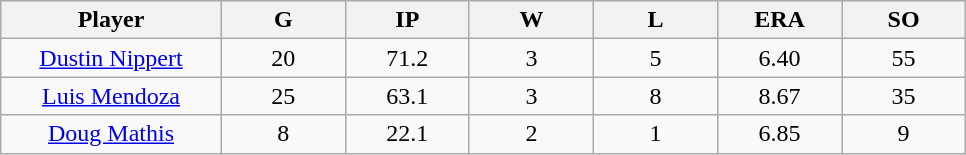<table class="wikitable sortable">
<tr>
<th bgcolor="#DDDDFF" width="16%">Player</th>
<th bgcolor="#DDDDFF" width="9%">G</th>
<th bgcolor="#DDDDFF" width="9%">IP</th>
<th bgcolor="#DDDDFF" width="9%">W</th>
<th bgcolor="#DDDDFF" width="9%">L</th>
<th bgcolor="#DDDDFF" width="9%">ERA</th>
<th bgcolor="#DDDDFF" width="9%">SO</th>
</tr>
<tr align=center>
<td><a href='#'>Dustin Nippert</a></td>
<td>20</td>
<td>71.2</td>
<td>3</td>
<td>5</td>
<td>6.40</td>
<td>55</td>
</tr>
<tr align=center>
<td><a href='#'>Luis Mendoza</a></td>
<td>25</td>
<td>63.1</td>
<td>3</td>
<td>8</td>
<td>8.67</td>
<td>35</td>
</tr>
<tr align=center>
<td><a href='#'>Doug Mathis</a></td>
<td>8</td>
<td>22.1</td>
<td>2</td>
<td>1</td>
<td>6.85</td>
<td>9</td>
</tr>
</table>
